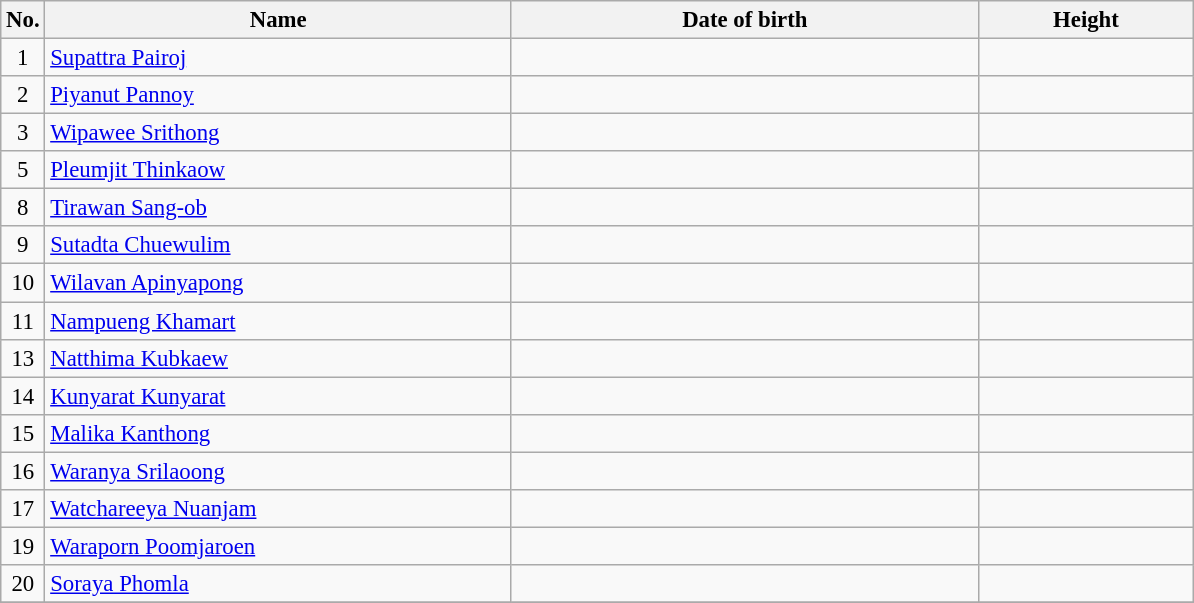<table class="wikitable sortable" style="font-size:95%; text-align:center;">
<tr>
<th>No.</th>
<th style="width:20em">Name</th>
<th style="width:20em">Date of birth</th>
<th style="width:9em">Height</th>
</tr>
<tr>
<td align="center">1</td>
<td align=left> <a href='#'>Supattra Pairoj</a></td>
<td align=right></td>
<td></td>
</tr>
<tr>
<td align="center">2</td>
<td align=left> <a href='#'>Piyanut Pannoy</a></td>
<td align=right></td>
<td></td>
</tr>
<tr>
<td align="center">3</td>
<td align=left> <a href='#'>Wipawee Srithong</a></td>
<td align=right></td>
<td></td>
</tr>
<tr>
<td align="center">5</td>
<td align=left> <a href='#'>Pleumjit Thinkaow</a></td>
<td align=right></td>
<td></td>
</tr>
<tr>
<td align="center">8</td>
<td align=left> <a href='#'>Tirawan Sang-ob</a></td>
<td align=right></td>
<td></td>
</tr>
<tr>
<td align="center">9</td>
<td align=left> <a href='#'>Sutadta Chuewulim</a></td>
<td align=right></td>
<td></td>
</tr>
<tr>
<td align="center">10</td>
<td align=left> <a href='#'>Wilavan Apinyapong</a></td>
<td align=right></td>
<td></td>
</tr>
<tr>
<td align="center">11</td>
<td align=left> <a href='#'>Nampueng Khamart</a></td>
<td align=right></td>
<td></td>
</tr>
<tr>
<td align="center">13</td>
<td align=left> <a href='#'>Natthima Kubkaew</a></td>
<td align=right></td>
<td></td>
</tr>
<tr>
<td align="center">14</td>
<td align=left> <a href='#'>Kunyarat Kunyarat</a></td>
<td align=right></td>
<td></td>
</tr>
<tr>
<td align="center">15</td>
<td align=left> <a href='#'>Malika Kanthong</a></td>
<td align=right></td>
<td></td>
</tr>
<tr>
<td align="center">16</td>
<td align=left> <a href='#'>Waranya Srilaoong</a></td>
<td align=right></td>
<td></td>
</tr>
<tr>
<td align="center">17</td>
<td align=left> <a href='#'>Watchareeya Nuanjam</a></td>
<td align=right></td>
<td></td>
</tr>
<tr>
<td align="center">19</td>
<td align=left> <a href='#'>Waraporn Poomjaroen</a></td>
<td align=right></td>
<td></td>
</tr>
<tr>
<td align="center">20</td>
<td align=left> <a href='#'>Soraya Phomla</a></td>
<td align=right></td>
<td></td>
</tr>
<tr>
</tr>
</table>
